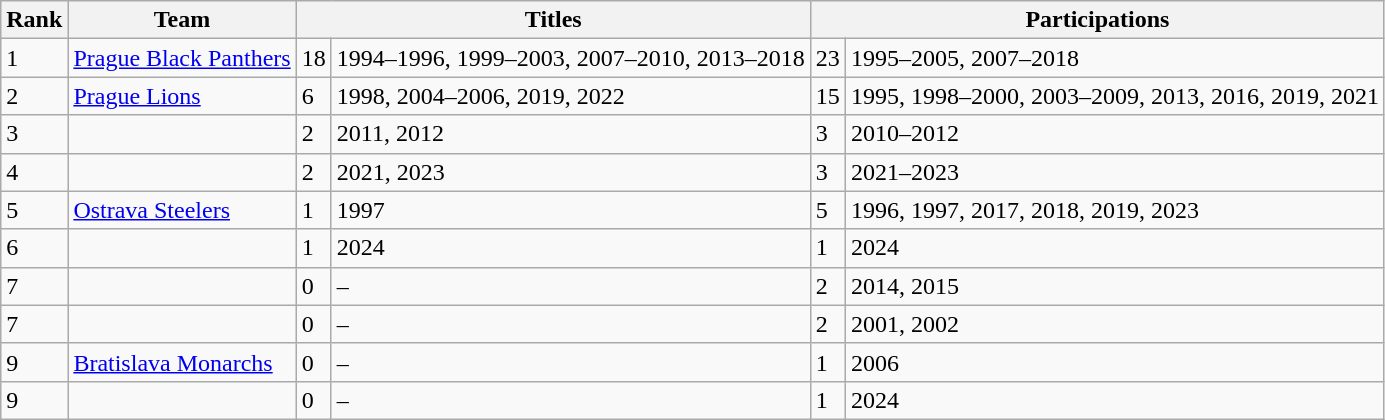<table class="wikitable">
<tr>
<th>Rank</th>
<th>Team</th>
<th colspan="2">Titles</th>
<th colspan="2">Participations</th>
</tr>
<tr>
<td>1</td>
<td><a href='#'>Prague Black Panthers</a></td>
<td>18</td>
<td>1994–1996, 1999–2003, 2007–2010, 2013–2018</td>
<td>23</td>
<td>1995–2005, 2007–2018</td>
</tr>
<tr>
<td>2</td>
<td><a href='#'>Prague Lions</a></td>
<td>6</td>
<td>1998, 2004–2006, 2019, 2022</td>
<td>15</td>
<td>1995, 1998–2000, 2003–2009, 2013, 2016, 2019, 2021</td>
</tr>
<tr>
<td>3</td>
<td></td>
<td>2</td>
<td>2011, 2012</td>
<td>3</td>
<td>2010–2012</td>
</tr>
<tr>
<td>4</td>
<td></td>
<td>2</td>
<td>2021, 2023</td>
<td>3</td>
<td>2021–2023</td>
</tr>
<tr>
<td>5</td>
<td><a href='#'>Ostrava Steelers</a></td>
<td>1</td>
<td>1997</td>
<td>5</td>
<td>1996, 1997, 2017, 2018, 2019, 2023</td>
</tr>
<tr>
<td>6</td>
<td></td>
<td>1</td>
<td>2024</td>
<td>1</td>
<td>2024</td>
</tr>
<tr>
<td>7</td>
<td></td>
<td>0</td>
<td>–</td>
<td>2</td>
<td>2014, 2015</td>
</tr>
<tr>
<td>7</td>
<td></td>
<td>0</td>
<td>–</td>
<td>2</td>
<td>2001, 2002</td>
</tr>
<tr>
<td>9</td>
<td><a href='#'>Bratislava Monarchs</a></td>
<td>0</td>
<td>–</td>
<td>1</td>
<td>2006</td>
</tr>
<tr>
<td>9</td>
<td></td>
<td>0</td>
<td>–</td>
<td>1</td>
<td>2024</td>
</tr>
</table>
